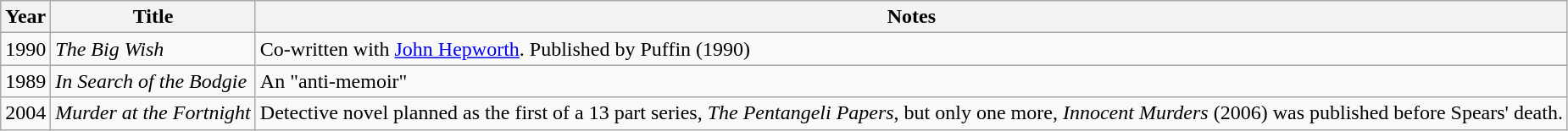<table class="wikitable">
<tr>
<th>Year</th>
<th>Title</th>
<th>Notes</th>
</tr>
<tr>
<td>1990</td>
<td><em>The Big Wish</em></td>
<td>Co-written with <a href='#'>John Hepworth</a>. Published by Puffin (1990) </td>
</tr>
<tr>
<td>1989</td>
<td><em>In Search of the Bodgie</em></td>
<td>An "anti-memoir"</td>
</tr>
<tr>
<td>2004</td>
<td><em>Murder at the Fortnight</em></td>
<td>Detective novel planned as the first of a 13 part series, <em>The Pentangeli Papers</em>, but only one more, <em>Innocent Murders</em> (2006) was published before Spears' death.</td>
</tr>
</table>
